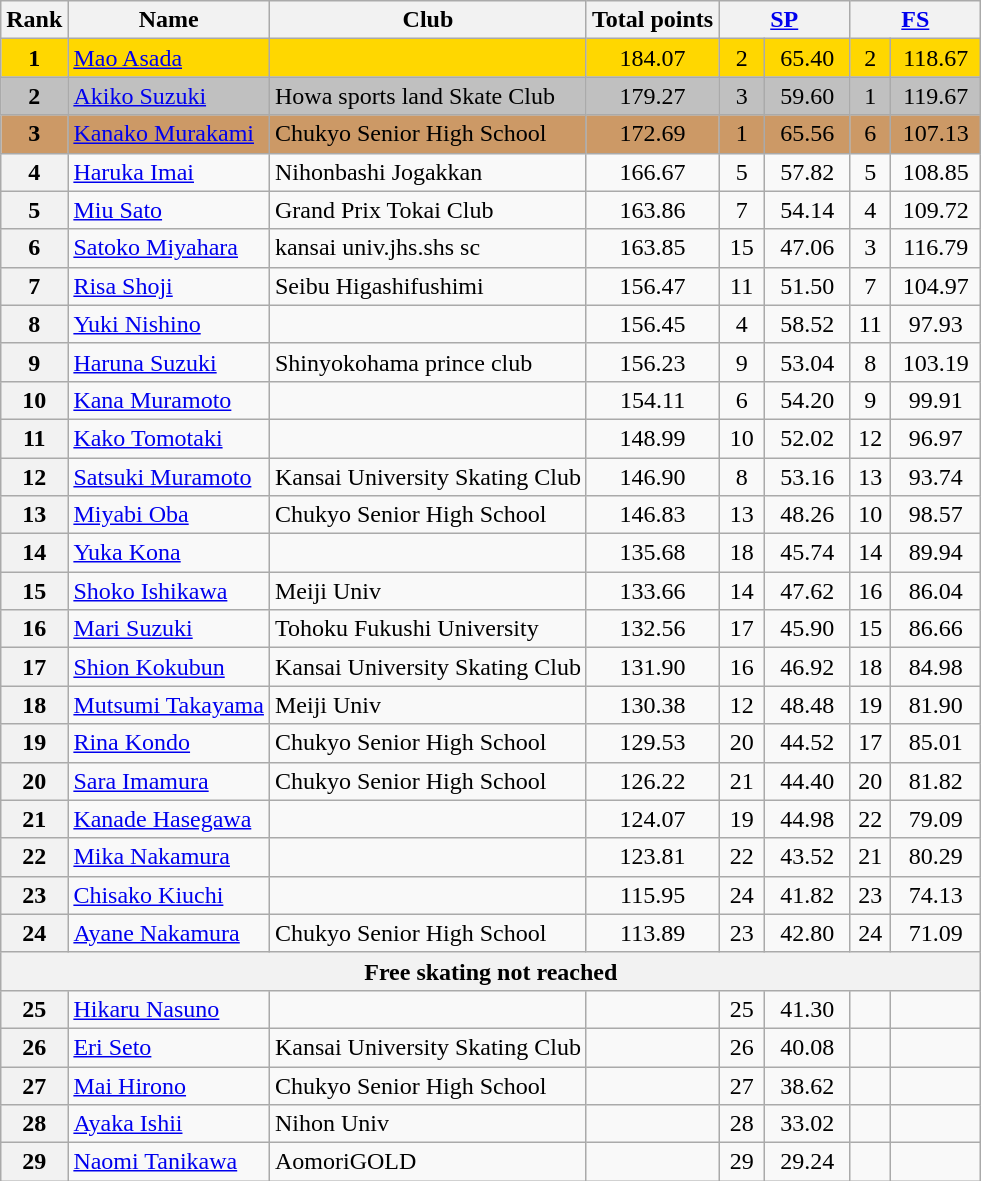<table class="wikitable sortable">
<tr>
<th>Rank</th>
<th>Name</th>
<th>Club</th>
<th>Total points</th>
<th colspan="2" width="80px"><a href='#'>SP</a></th>
<th colspan="2" width="80px"><a href='#'>FS</a></th>
</tr>
<tr bgcolor="gold">
<td align="center"><strong>1</strong></td>
<td><a href='#'>Mao Asada</a></td>
<td></td>
<td align="center">184.07</td>
<td align="center">2</td>
<td align="center">65.40</td>
<td align="center">2</td>
<td align="center">118.67</td>
</tr>
<tr bgcolor="silver">
<td align="center"><strong>2</strong></td>
<td><a href='#'>Akiko Suzuki</a></td>
<td>Howa sports land Skate Club</td>
<td align="center">179.27</td>
<td align="center">3</td>
<td align="center">59.60</td>
<td align="center">1</td>
<td align="center">119.67</td>
</tr>
<tr bgcolor="cc9966">
<td align="center"><strong>3</strong></td>
<td><a href='#'>Kanako Murakami</a></td>
<td>Chukyo Senior High School</td>
<td align="center">172.69</td>
<td align="center">1</td>
<td align="center">65.56</td>
<td align="center">6</td>
<td align="center">107.13</td>
</tr>
<tr>
<th>4</th>
<td><a href='#'>Haruka Imai</a></td>
<td>Nihonbashi Jogakkan</td>
<td align="center">166.67</td>
<td align="center">5</td>
<td align="center">57.82</td>
<td align="center">5</td>
<td align="center">108.85</td>
</tr>
<tr>
<th>5</th>
<td><a href='#'>Miu Sato</a></td>
<td>Grand Prix Tokai Club</td>
<td align="center">163.86</td>
<td align="center">7</td>
<td align="center">54.14</td>
<td align="center">4</td>
<td align="center">109.72</td>
</tr>
<tr>
<th>6</th>
<td><a href='#'>Satoko Miyahara</a></td>
<td>kansai univ.jhs.shs sc</td>
<td align="center">163.85</td>
<td align="center">15</td>
<td align="center">47.06</td>
<td align="center">3</td>
<td align="center">116.79</td>
</tr>
<tr>
<th>7</th>
<td><a href='#'>Risa Shoji</a></td>
<td>Seibu Higashifushimi</td>
<td align="center">156.47</td>
<td align="center">11</td>
<td align="center">51.50</td>
<td align="center">7</td>
<td align="center">104.97</td>
</tr>
<tr>
<th>8</th>
<td><a href='#'>Yuki Nishino</a></td>
<td></td>
<td align="center">156.45</td>
<td align="center">4</td>
<td align="center">58.52</td>
<td align="center">11</td>
<td align="center">97.93</td>
</tr>
<tr>
<th>9</th>
<td><a href='#'>Haruna Suzuki</a></td>
<td>Shinyokohama prince club</td>
<td align="center">156.23</td>
<td align="center">9</td>
<td align="center">53.04</td>
<td align="center">8</td>
<td align="center">103.19</td>
</tr>
<tr>
<th>10</th>
<td><a href='#'>Kana Muramoto</a></td>
<td></td>
<td align="center">154.11</td>
<td align="center">6</td>
<td align="center">54.20</td>
<td align="center">9</td>
<td align="center">99.91</td>
</tr>
<tr>
<th>11</th>
<td><a href='#'>Kako Tomotaki</a></td>
<td></td>
<td align="center">148.99</td>
<td align="center">10</td>
<td align="center">52.02</td>
<td align="center">12</td>
<td align="center">96.97</td>
</tr>
<tr>
<th>12</th>
<td><a href='#'>Satsuki Muramoto</a></td>
<td>Kansai University Skating Club</td>
<td align="center">146.90</td>
<td align="center">8</td>
<td align="center">53.16</td>
<td align="center">13</td>
<td align="center">93.74</td>
</tr>
<tr>
<th>13</th>
<td><a href='#'>Miyabi Oba</a></td>
<td>Chukyo Senior High School</td>
<td align="center">146.83</td>
<td align="center">13</td>
<td align="center">48.26</td>
<td align="center">10</td>
<td align="center">98.57</td>
</tr>
<tr>
<th>14</th>
<td><a href='#'>Yuka Kona</a></td>
<td></td>
<td align="center">135.68</td>
<td align="center">18</td>
<td align="center">45.74</td>
<td align="center">14</td>
<td align="center">89.94</td>
</tr>
<tr>
<th>15</th>
<td><a href='#'>Shoko Ishikawa</a></td>
<td>Meiji Univ</td>
<td align="center">133.66</td>
<td align="center">14</td>
<td align="center">47.62</td>
<td align="center">16</td>
<td align="center">86.04</td>
</tr>
<tr>
<th>16</th>
<td><a href='#'>Mari Suzuki</a></td>
<td>Tohoku Fukushi University</td>
<td align="center">132.56</td>
<td align="center">17</td>
<td align="center">45.90</td>
<td align="center">15</td>
<td align="center">86.66</td>
</tr>
<tr>
<th>17</th>
<td><a href='#'>Shion Kokubun</a></td>
<td>Kansai University Skating Club</td>
<td align="center">131.90</td>
<td align="center">16</td>
<td align="center">46.92</td>
<td align="center">18</td>
<td align="center">84.98</td>
</tr>
<tr>
<th>18</th>
<td><a href='#'>Mutsumi Takayama</a></td>
<td>Meiji Univ</td>
<td align="center">130.38</td>
<td align="center">12</td>
<td align="center">48.48</td>
<td align="center">19</td>
<td align="center">81.90</td>
</tr>
<tr>
<th>19</th>
<td><a href='#'>Rina Kondo</a></td>
<td>Chukyo Senior High School</td>
<td align="center">129.53</td>
<td align="center">20</td>
<td align="center">44.52</td>
<td align="center">17</td>
<td align="center">85.01</td>
</tr>
<tr>
<th>20</th>
<td><a href='#'>Sara Imamura</a></td>
<td>Chukyo Senior High School</td>
<td align="center">126.22</td>
<td align="center">21</td>
<td align="center">44.40</td>
<td align="center">20</td>
<td align="center">81.82</td>
</tr>
<tr>
<th>21</th>
<td><a href='#'>Kanade Hasegawa</a></td>
<td></td>
<td align="center">124.07</td>
<td align="center">19</td>
<td align="center">44.98</td>
<td align="center">22</td>
<td align="center">79.09</td>
</tr>
<tr>
<th>22</th>
<td><a href='#'>Mika Nakamura</a></td>
<td></td>
<td align="center">123.81</td>
<td align="center">22</td>
<td align="center">43.52</td>
<td align="center">21</td>
<td align="center">80.29</td>
</tr>
<tr>
<th>23</th>
<td><a href='#'>Chisako Kiuchi</a></td>
<td></td>
<td align="center">115.95</td>
<td align="center">24</td>
<td align="center">41.82</td>
<td align="center">23</td>
<td align="center">74.13</td>
</tr>
<tr>
<th>24</th>
<td><a href='#'>Ayane Nakamura</a></td>
<td>Chukyo Senior High School</td>
<td align="center">113.89</td>
<td align="center">23</td>
<td align="center">42.80</td>
<td align="center">24</td>
<td align="center">71.09</td>
</tr>
<tr>
<th colspan=8>Free skating not reached</th>
</tr>
<tr>
<th>25</th>
<td><a href='#'>Hikaru Nasuno</a></td>
<td></td>
<td></td>
<td align="center">25</td>
<td align="center">41.30</td>
<td></td>
<td></td>
</tr>
<tr>
<th>26</th>
<td><a href='#'>Eri Seto</a></td>
<td>Kansai University Skating Club</td>
<td></td>
<td align="center">26</td>
<td align="center">40.08</td>
<td></td>
<td></td>
</tr>
<tr>
<th>27</th>
<td><a href='#'>Mai Hirono</a></td>
<td>Chukyo Senior High School</td>
<td></td>
<td align="center">27</td>
<td align="center">38.62</td>
<td></td>
<td></td>
</tr>
<tr>
<th>28</th>
<td><a href='#'>Ayaka Ishii</a></td>
<td>Nihon Univ</td>
<td></td>
<td align="center">28</td>
<td align="center">33.02</td>
<td align="center"></td>
<td align="center"></td>
</tr>
<tr>
<th>29</th>
<td><a href='#'>Naomi Tanikawa</a></td>
<td>AomoriGOLD</td>
<td></td>
<td align="center">29</td>
<td align="center">29.24</td>
<td></td>
<td></td>
</tr>
</table>
